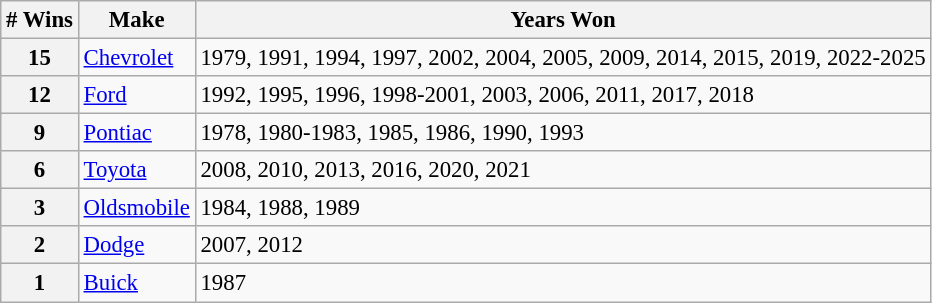<table class="wikitable" style="font-size: 95%;">
<tr>
<th># Wins</th>
<th>Make</th>
<th>Years Won</th>
</tr>
<tr>
<th>15</th>
<td> <a href='#'>Chevrolet</a></td>
<td>1979, 1991, 1994, 1997, 2002, 2004, 2005, 2009, 2014, 2015, 2019, 2022-2025</td>
</tr>
<tr>
<th>12</th>
<td> <a href='#'>Ford</a></td>
<td>1992, 1995, 1996, 1998-2001, 2003, 2006, 2011, 2017, 2018</td>
</tr>
<tr>
<th>9</th>
<td> <a href='#'>Pontiac</a></td>
<td>1978, 1980-1983, 1985, 1986, 1990, 1993</td>
</tr>
<tr>
<th>6</th>
<td> <a href='#'>Toyota</a></td>
<td>2008, 2010, 2013, 2016, 2020, 2021</td>
</tr>
<tr>
<th>3</th>
<td> <a href='#'>Oldsmobile</a></td>
<td>1984, 1988, 1989</td>
</tr>
<tr>
<th>2</th>
<td> <a href='#'>Dodge</a></td>
<td>2007, 2012</td>
</tr>
<tr>
<th>1</th>
<td> <a href='#'>Buick</a></td>
<td>1987</td>
</tr>
</table>
